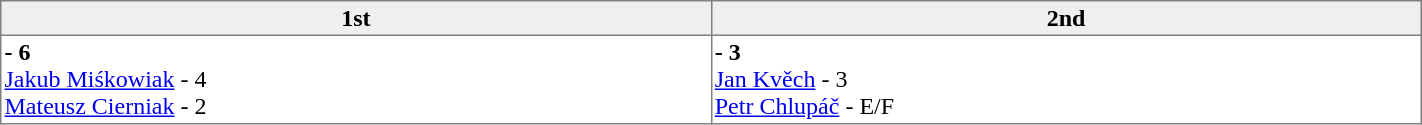<table border="1" cellpadding="2" cellspacing="0"  style="width:75%; border-collapse:collapse;">
<tr style="text-align:left; background:#efefef;">
<th width=15% align=center >1st</th>
<th width=15% align=center >2nd</th>
</tr>
<tr align=left>
<td valign=top align=left ><strong> - 6</strong><br><a href='#'>Jakub Miśkowiak</a> - 4<br><a href='#'>Mateusz Cierniak</a> - 2</td>
<td valign=top align=left ><strong> - 3</strong><br><a href='#'>Jan Kvěch</a> - 3<br><a href='#'>Petr Chlupáč</a> - E/F</td>
</tr>
</table>
